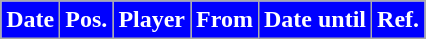<table class="wikitable plainrowheaders sortable">
<tr>
<th style="background:Blue; color:White">Date</th>
<th style="background:Blue; color:White">Pos.</th>
<th style="background:Blue; color:White">Player</th>
<th style="background:Blue; color:White">From</th>
<th style="background:Blue; color:White">Date until</th>
<th style="background:Blue; color:White">Ref.</th>
</tr>
</table>
